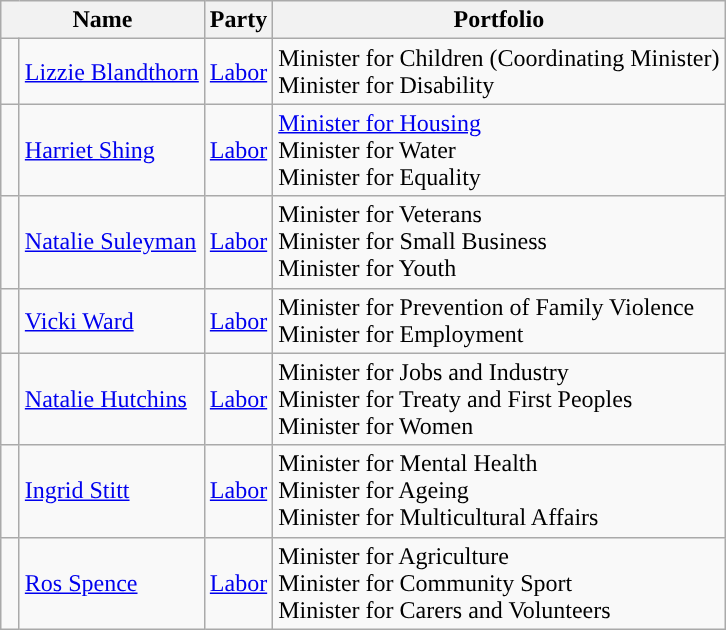<table class="wikitable">
<tr>
<th colspan="2">Name</th>
<th>Party</th>
<th>Portfolio</th>
</tr>
<tr>
<td width=5px style="color:inherit;background:"></td>
<td><a href='#'>Lizzie Blandthorn</a></td>
<td><a href='#'>Labor</a></td>
<td>Minister for Children (Coordinating Minister)<br>Minister for Disability</td>
</tr>
<tr>
<td width=5px style="color:inherit;background:"></td>
<td><a href='#'>Harriet Shing</a></td>
<td><a href='#'>Labor</a></td>
<td><a href='#'>Minister for Housing</a><br>Minister for Water<br>Minister for Equality</td>
</tr>
<tr>
<td width=5px style="color:inherit;background:"></td>
<td><a href='#'>Natalie Suleyman</a></td>
<td><a href='#'>Labor</a></td>
<td>Minister for Veterans<br>Minister for Small Business<br>Minister for Youth</td>
</tr>
<tr>
<td width=5px style="color:inherit;background:"></td>
<td><a href='#'>Vicki Ward</a></td>
<td><a href='#'>Labor</a></td>
<td>Minister for Prevention of Family Violence<br>Minister for Employment</td>
</tr>
<tr>
<td width=5px style="color:inherit;background:"></td>
<td><a href='#'>Natalie Hutchins</a></td>
<td><a href='#'>Labor</a></td>
<td>Minister for Jobs and Industry<br>Minister for Treaty and First Peoples<br>Minister for Women</td>
</tr>
<tr>
<td width=5px style="color:inherit;background:"></td>
<td><a href='#'>Ingrid Stitt</a></td>
<td><a href='#'>Labor</a></td>
<td>Minister for Mental Health<br>Minister for Ageing<br>Minister for Multicultural Affairs</td>
</tr>
<tr>
<td width=5px style="color:inherit;background:"></td>
<td><a href='#'>Ros Spence</a></td>
<td><a href='#'>Labor</a></td>
<td>Minister for Agriculture<br>Minister for Community Sport<br>Minister for Carers and Volunteers</td>
</tr>
</table>
